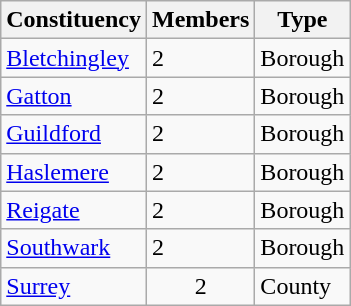<table class="wikitable sortable">
<tr>
<th>Constituency</th>
<th>Members</th>
<th>Type</th>
</tr>
<tr>
<td><a href='#'>Bletchingley</a></td>
<td>2</td>
<td>Borough</td>
</tr>
<tr>
<td><a href='#'>Gatton</a></td>
<td>2</td>
<td>Borough</td>
</tr>
<tr>
<td><a href='#'>Guildford</a></td>
<td>2</td>
<td>Borough</td>
</tr>
<tr>
<td><a href='#'>Haslemere</a></td>
<td>2</td>
<td>Borough</td>
</tr>
<tr>
<td><a href='#'>Reigate</a></td>
<td>2</td>
<td>Borough</td>
</tr>
<tr>
<td><a href='#'>Southwark</a></td>
<td>2</td>
<td>Borough</td>
</tr>
<tr>
<td><a href='#'>Surrey</a></td>
<td align="center">2</td>
<td>County</td>
</tr>
</table>
